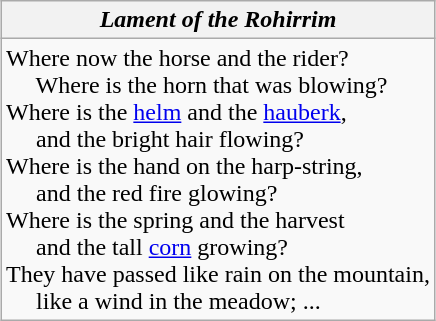<table class="wikitable" style="margin:1em auto;">
<tr>
<th><em>Lament of the Rohirrim</em></th>
</tr>
<tr>
<td>Where now the horse and the rider?<br>     Where is the horn that was blowing?<br>Where is the <a href='#'>helm</a> and the <a href='#'>hauberk</a>,<br>     and the bright hair flowing?<br>Where is the hand on the harp-string,<br>     and the red fire glowing?<br>Where is the spring and the harvest<br>     and the tall <a href='#'>corn</a> growing?<br>They have passed like rain on the mountain,<br>     like a wind in the meadow; ...</td>
</tr>
</table>
